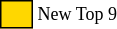<table class="toccolours" style="font-size: 75%; white-space: nowrap;">
<tr>
<td style="background:gold; border: 1px solid black;">      </td>
<td>New Top 9</td>
</tr>
<tr>
</tr>
</table>
